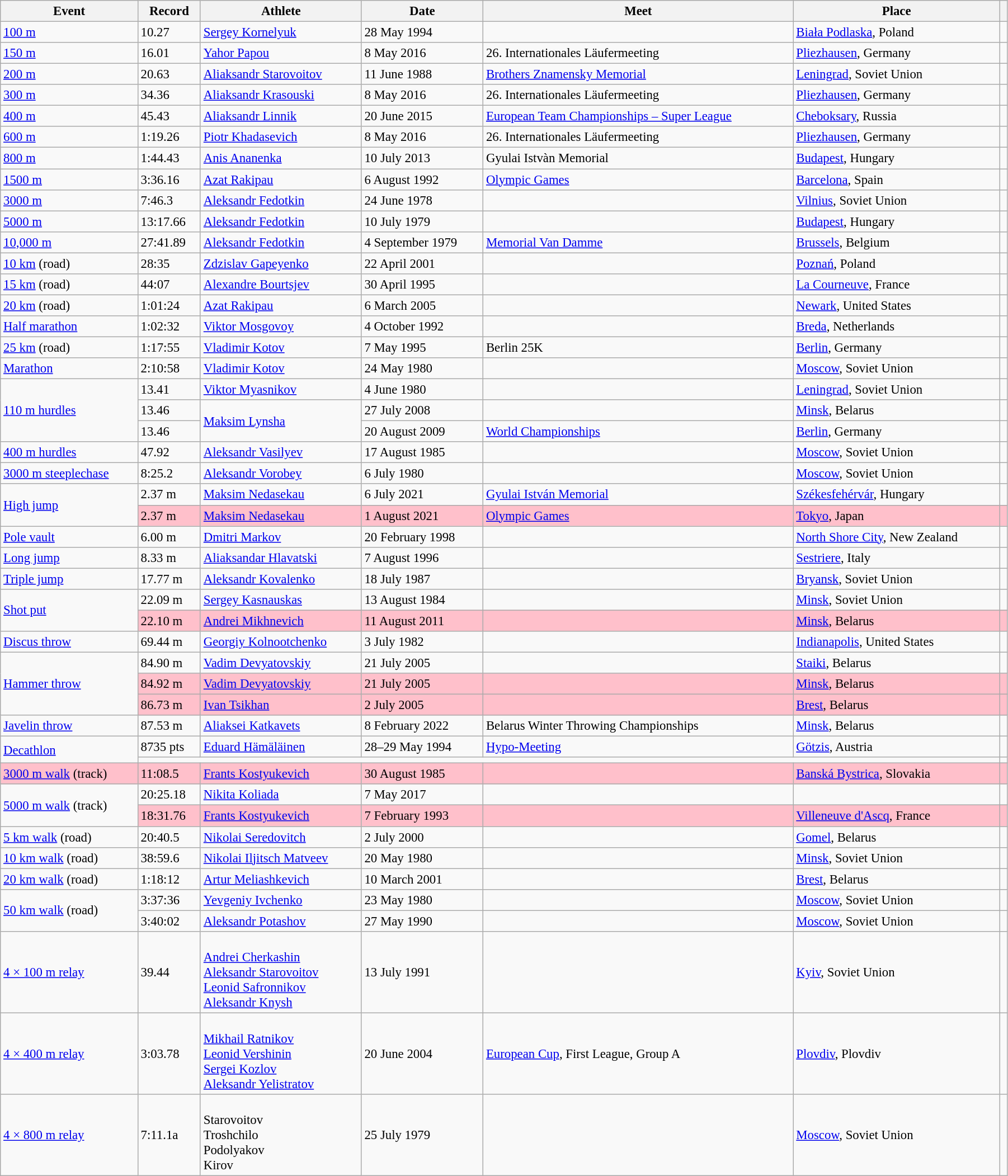<table class="wikitable" style="font-size:95%; width: 95%;">
<tr>
<th>Event</th>
<th>Record</th>
<th>Athlete</th>
<th>Date</th>
<th>Meet</th>
<th>Place</th>
<th></th>
</tr>
<tr>
<td><a href='#'>100 m</a></td>
<td>10.27 </td>
<td><a href='#'>Sergey Kornelyuk</a></td>
<td>28 May 1994</td>
<td></td>
<td><a href='#'>Biała Podlaska</a>, Poland</td>
<td></td>
</tr>
<tr>
<td><a href='#'>150 m</a></td>
<td>16.01 </td>
<td><a href='#'>Yahor Papou</a></td>
<td>8 May 2016</td>
<td>26. Internationales Läufermeeting</td>
<td><a href='#'>Pliezhausen</a>, Germany</td>
<td></td>
</tr>
<tr>
<td><a href='#'>200 m</a></td>
<td>20.63 </td>
<td><a href='#'>Aliaksandr Starovoitov</a></td>
<td>11 June 1988</td>
<td><a href='#'>Brothers Znamensky Memorial</a></td>
<td><a href='#'>Leningrad</a>, Soviet Union</td>
<td></td>
</tr>
<tr>
<td><a href='#'>300 m</a></td>
<td>34.36</td>
<td><a href='#'>Aliaksandr Krasouski</a></td>
<td>8 May 2016</td>
<td>26. Internationales Läufermeeting</td>
<td><a href='#'>Pliezhausen</a>, Germany</td>
<td></td>
</tr>
<tr>
<td><a href='#'>400 m</a></td>
<td>45.43</td>
<td><a href='#'>Aliaksandr Linnik</a></td>
<td>20 June 2015</td>
<td><a href='#'>European Team Championships – Super League</a></td>
<td><a href='#'>Cheboksary</a>, Russia</td>
<td></td>
</tr>
<tr>
<td><a href='#'>600 m</a></td>
<td>1:19.26</td>
<td><a href='#'>Piotr Khadasevich</a></td>
<td>8 May 2016</td>
<td>26. Internationales Läufermeeting</td>
<td><a href='#'>Pliezhausen</a>, Germany</td>
<td></td>
</tr>
<tr>
<td><a href='#'>800 m</a></td>
<td>1:44.43</td>
<td><a href='#'>Anis Ananenka</a></td>
<td>10 July 2013</td>
<td>Gyulai Istvàn Memorial</td>
<td><a href='#'>Budapest</a>, Hungary</td>
<td></td>
</tr>
<tr>
<td><a href='#'>1500 m</a></td>
<td>3:36.16</td>
<td><a href='#'>Azat Rakipau</a></td>
<td>6 August 1992</td>
<td><a href='#'>Olympic Games</a></td>
<td><a href='#'>Barcelona</a>, Spain</td>
<td></td>
</tr>
<tr>
<td><a href='#'>3000 m</a></td>
<td>7:46.3 </td>
<td><a href='#'>Aleksandr Fedotkin</a></td>
<td>24 June 1978</td>
<td></td>
<td><a href='#'>Vilnius</a>, Soviet Union</td>
<td></td>
</tr>
<tr>
<td><a href='#'>5000 m</a></td>
<td>13:17.66</td>
<td><a href='#'>Aleksandr Fedotkin</a></td>
<td>10 July 1979</td>
<td></td>
<td><a href='#'>Budapest</a>, Hungary</td>
<td></td>
</tr>
<tr>
<td><a href='#'>10,000 m</a></td>
<td>27:41.89</td>
<td><a href='#'>Aleksandr Fedotkin</a></td>
<td>4 September 1979</td>
<td><a href='#'>Memorial Van Damme</a></td>
<td><a href='#'>Brussels</a>, Belgium</td>
<td></td>
</tr>
<tr>
<td><a href='#'>10 km</a> (road)</td>
<td>28:35</td>
<td><a href='#'>Zdzislav Gapeyenko</a></td>
<td>22 April 2001</td>
<td></td>
<td><a href='#'>Poznań</a>, Poland</td>
<td></td>
</tr>
<tr>
<td><a href='#'>15 km</a> (road)</td>
<td>44:07</td>
<td><a href='#'>Alexandre Bourtsjev</a></td>
<td>30 April 1995</td>
<td></td>
<td><a href='#'>La Courneuve</a>, France</td>
<td></td>
</tr>
<tr>
<td><a href='#'>20 km</a> (road)</td>
<td>1:01:24</td>
<td><a href='#'>Azat Rakipau</a></td>
<td>6 March 2005</td>
<td></td>
<td><a href='#'>Newark</a>, United States</td>
<td></td>
</tr>
<tr>
<td><a href='#'>Half marathon</a></td>
<td>1:02:32</td>
<td><a href='#'>Viktor Mosgovoy</a></td>
<td>4 October 1992</td>
<td></td>
<td><a href='#'>Breda</a>, Netherlands</td>
<td></td>
</tr>
<tr>
<td><a href='#'>25 km</a> (road)</td>
<td>1:17:55</td>
<td><a href='#'>Vladimir Kotov</a></td>
<td>7 May 1995</td>
<td>Berlin 25K</td>
<td><a href='#'>Berlin</a>, Germany</td>
<td></td>
</tr>
<tr>
<td><a href='#'>Marathon</a></td>
<td>2:10:58</td>
<td><a href='#'>Vladimir Kotov</a></td>
<td>24 May 1980</td>
<td></td>
<td><a href='#'>Moscow</a>, Soviet Union</td>
<td></td>
</tr>
<tr>
<td rowspan=3><a href='#'>110 m hurdles</a></td>
<td>13.41</td>
<td><a href='#'>Viktor Myasnikov</a></td>
<td>4 June 1980</td>
<td></td>
<td><a href='#'>Leningrad</a>, Soviet Union</td>
<td></td>
</tr>
<tr>
<td>13.46 </td>
<td rowspan=2><a href='#'>Maksim Lynsha</a></td>
<td>27 July 2008</td>
<td></td>
<td><a href='#'>Minsk</a>, Belarus</td>
<td></td>
</tr>
<tr>
<td>13.46 </td>
<td>20 August 2009</td>
<td><a href='#'>World Championships</a></td>
<td><a href='#'>Berlin</a>, Germany</td>
<td></td>
</tr>
<tr>
<td><a href='#'>400 m hurdles</a></td>
<td>47.92</td>
<td><a href='#'>Aleksandr Vasilyev</a></td>
<td>17 August 1985</td>
<td></td>
<td><a href='#'>Moscow</a>, Soviet Union</td>
<td></td>
</tr>
<tr>
<td><a href='#'>3000 m steeplechase</a></td>
<td>8:25.2</td>
<td><a href='#'>Aleksandr Vorobey</a></td>
<td>6 July 1980</td>
<td></td>
<td><a href='#'>Moscow</a>, Soviet Union</td>
<td></td>
</tr>
<tr>
<td rowspan=2><a href='#'>High jump</a></td>
<td>2.37 m</td>
<td><a href='#'>Maksim Nedasekau</a></td>
<td>6 July 2021</td>
<td><a href='#'>Gyulai István Memorial</a></td>
<td><a href='#'>Székesfehérvár</a>, Hungary</td>
<td></td>
</tr>
<tr style="background:pink">
<td>2.37 m</td>
<td><a href='#'>Maksim Nedasekau</a></td>
<td>1 August 2021</td>
<td><a href='#'>Olympic Games</a></td>
<td><a href='#'>Tokyo</a>, Japan</td>
<td></td>
</tr>
<tr>
<td><a href='#'>Pole vault</a></td>
<td>6.00 m</td>
<td><a href='#'>Dmitri Markov</a></td>
<td>20 February 1998</td>
<td></td>
<td><a href='#'>North Shore City</a>, New Zealand</td>
<td></td>
</tr>
<tr>
<td><a href='#'>Long jump</a></td>
<td>8.33 m </td>
<td><a href='#'>Aliaksandar Hlavatski</a></td>
<td>7 August 1996</td>
<td></td>
<td><a href='#'>Sestriere</a>, Italy</td>
<td></td>
</tr>
<tr>
<td><a href='#'>Triple jump</a></td>
<td>17.77 m </td>
<td><a href='#'>Aleksandr Kovalenko</a></td>
<td>18 July 1987</td>
<td></td>
<td><a href='#'>Bryansk</a>, Soviet Union</td>
<td></td>
</tr>
<tr>
<td rowspan=2><a href='#'>Shot put</a></td>
<td>22.09 m</td>
<td><a href='#'>Sergey Kasnauskas</a></td>
<td>13 August 1984</td>
<td></td>
<td><a href='#'>Minsk</a>, Soviet Union</td>
<td></td>
</tr>
<tr style="background:pink">
<td>22.10 m </td>
<td><a href='#'>Andrei Mikhnevich</a></td>
<td>11 August 2011</td>
<td></td>
<td><a href='#'>Minsk</a>, Belarus</td>
<td></td>
</tr>
<tr>
<td><a href='#'>Discus throw</a></td>
<td>69.44 m</td>
<td><a href='#'>Georgiy Kolnootchenko</a></td>
<td>3 July 1982</td>
<td></td>
<td><a href='#'>Indianapolis</a>, United States</td>
<td></td>
</tr>
<tr>
<td rowspan=3><a href='#'>Hammer throw</a></td>
<td>84.90 m</td>
<td><a href='#'>Vadim Devyatovskiy</a></td>
<td>21 July 2005</td>
<td></td>
<td><a href='#'>Staiki</a>, Belarus</td>
<td></td>
</tr>
<tr style="background:pink">
<td>84.92 m </td>
<td><a href='#'>Vadim Devyatovskiy</a></td>
<td>21 July 2005</td>
<td></td>
<td><a href='#'>Minsk</a>, Belarus</td>
<td></td>
</tr>
<tr style="background:pink">
<td>86.73 m </td>
<td><a href='#'>Ivan Tsikhan</a></td>
<td>2 July 2005</td>
<td></td>
<td><a href='#'>Brest</a>, Belarus</td>
<td></td>
</tr>
<tr>
<td><a href='#'>Javelin throw</a></td>
<td>87.53 m</td>
<td><a href='#'>Aliaksei Katkavets</a></td>
<td>8 February 2022</td>
<td>Belarus Winter Throwing Championships</td>
<td><a href='#'>Minsk</a>, Belarus</td>
<td></td>
</tr>
<tr>
<td rowspan=2><a href='#'>Decathlon</a></td>
<td>8735 pts</td>
<td><a href='#'>Eduard Hämäläinen</a></td>
<td>28–29 May 1994</td>
<td><a href='#'>Hypo-Meeting</a></td>
<td><a href='#'>Götzis</a>, Austria</td>
<td></td>
</tr>
<tr>
<td colspan=5></td>
<td></td>
</tr>
<tr style="background:pink">
<td><a href='#'>3000 m walk</a> (track)</td>
<td>11:08.5 </td>
<td><a href='#'>Frants Kostyukevich</a></td>
<td>30 August 1985</td>
<td></td>
<td><a href='#'>Banská Bystrica</a>, Slovakia</td>
<td></td>
</tr>
<tr>
<td rowspan=2><a href='#'>5000 m walk</a> (track)</td>
<td>20:25.18</td>
<td><a href='#'>Nikita Koliada</a></td>
<td>7 May 2017</td>
<td></td>
<td></td>
<td></td>
</tr>
<tr style="background:pink">
<td>18:31.76</td>
<td><a href='#'>Frants Kostyukevich</a></td>
<td>7 February 1993</td>
<td></td>
<td><a href='#'>Villeneuve d'Ascq</a>, France</td>
<td></td>
</tr>
<tr>
<td><a href='#'>5 km walk</a> (road)</td>
<td>20:40.5</td>
<td><a href='#'>Nikolai Seredovitch</a></td>
<td>2 July 2000</td>
<td></td>
<td><a href='#'>Gomel</a>, Belarus</td>
<td></td>
</tr>
<tr>
<td><a href='#'>10 km walk</a> (road)</td>
<td>38:59.6</td>
<td><a href='#'>Nikolai Iljitsch Matveev</a></td>
<td>20 May 1980</td>
<td></td>
<td><a href='#'>Minsk</a>, Soviet Union</td>
<td></td>
</tr>
<tr>
<td><a href='#'>20 km walk</a> (road)</td>
<td>1:18:12</td>
<td><a href='#'>Artur Meliashkevich</a></td>
<td>10 March 2001</td>
<td></td>
<td><a href='#'>Brest</a>, Belarus</td>
<td></td>
</tr>
<tr>
<td rowspan=2><a href='#'>50 km walk</a> (road)</td>
<td>3:37:36</td>
<td><a href='#'>Yevgeniy Ivchenko</a></td>
<td>23 May 1980</td>
<td></td>
<td><a href='#'>Moscow</a>, Soviet Union</td>
<td></td>
</tr>
<tr>
<td>3:40:02</td>
<td><a href='#'>Aleksandr Potashov</a></td>
<td>27 May 1990</td>
<td></td>
<td><a href='#'>Moscow</a>, Soviet Union</td>
<td></td>
</tr>
<tr>
<td><a href='#'>4 × 100 m relay</a></td>
<td>39.44</td>
<td><br><a href='#'>Andrei Cherkashin</a><br><a href='#'>Aleksandr Starovoitov</a><br><a href='#'>Leonid Safronnikov</a><br><a href='#'>Aleksandr Knysh</a></td>
<td>13 July 1991</td>
<td></td>
<td><a href='#'>Kyiv</a>, Soviet Union</td>
<td></td>
</tr>
<tr>
<td><a href='#'>4 × 400 m relay</a></td>
<td>3:03.78</td>
<td><br><a href='#'>Mikhail Ratnikov</a><br><a href='#'>Leonid Vershinin</a><br><a href='#'>Sergei Kozlov</a><br><a href='#'>Aleksandr Yelistratov</a></td>
<td>20 June 2004</td>
<td><a href='#'>European Cup</a>, First League, Group A</td>
<td><a href='#'>Plovdiv</a>, Plovdiv</td>
<td></td>
</tr>
<tr>
<td><a href='#'>4 × 800 m relay</a></td>
<td>7:11.1a</td>
<td><br>Starovoitov<br>Troshchilo<br>Podolyakov<br>Kirov</td>
<td>25 July 1979</td>
<td></td>
<td><a href='#'>Moscow</a>, Soviet Union</td>
<td></td>
</tr>
</table>
